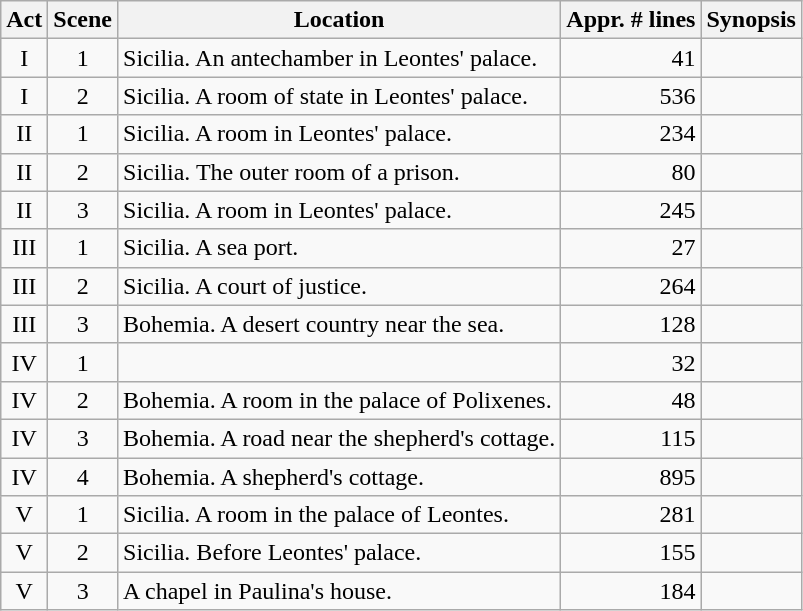<table class="wikitable">
<tr>
<th>Act</th>
<th data-sort-type="number">Scene</th>
<th>Location</th>
<th data-sort-type="number">Appr. # lines</th>
<th>Synopsis</th>
</tr>
<tr>
<td style="text-align:center;">I</td>
<td style="text-align:center;">1</td>
<td>Sicilia. An antechamber in Leontes' palace.</td>
<td style="text-align:right;">41</td>
<td></td>
</tr>
<tr>
<td style="text-align:center;">I</td>
<td style="text-align:center;">2</td>
<td>Sicilia. A room of state in Leontes' palace.</td>
<td style="text-align:right;">536</td>
<td></td>
</tr>
<tr>
<td style="text-align:center;">II</td>
<td style="text-align:center;">1</td>
<td>Sicilia. A room in Leontes' palace.</td>
<td style="text-align:right;">234</td>
<td></td>
</tr>
<tr>
<td style="text-align:center;">II</td>
<td style="text-align:center;">2</td>
<td>Sicilia. The outer room of a prison.</td>
<td style="text-align:right;">80</td>
<td></td>
</tr>
<tr>
<td style="text-align:center;">II</td>
<td style="text-align:center;">3</td>
<td>Sicilia. A room in Leontes' palace.</td>
<td style="text-align:right;">245</td>
<td></td>
</tr>
<tr>
<td style="text-align:center;">III</td>
<td style="text-align:center;">1</td>
<td>Sicilia. A sea port.</td>
<td style="text-align:right;">27</td>
<td></td>
</tr>
<tr>
<td style="text-align:center;">III</td>
<td style="text-align:center;">2</td>
<td>Sicilia. A court of justice.</td>
<td style="text-align:right;">264</td>
<td></td>
</tr>
<tr>
<td style="text-align:center;">III</td>
<td style="text-align:center;">3</td>
<td>Bohemia. A desert country near the sea.</td>
<td style="text-align:right;">128</td>
<td></td>
</tr>
<tr>
<td style="text-align:center;">IV</td>
<td style="text-align:center;">1</td>
<td></td>
<td style="text-align:right;">32</td>
<td></td>
</tr>
<tr>
<td style="text-align:center;">IV</td>
<td style="text-align:center;">2</td>
<td>Bohemia. A room in the palace of Polixenes.</td>
<td style="text-align:right;">48</td>
<td></td>
</tr>
<tr>
<td style="text-align:center;">IV</td>
<td style="text-align:center;">3</td>
<td>Bohemia. A road near the shepherd's cottage.</td>
<td style="text-align:right;">115</td>
<td></td>
</tr>
<tr>
<td style="text-align:center;">IV</td>
<td style="text-align:center;">4</td>
<td>Bohemia. A shepherd's cottage.</td>
<td style="text-align:right;">895</td>
<td></td>
</tr>
<tr>
<td style="text-align:center;">V</td>
<td style="text-align:center;">1</td>
<td>Sicilia. A room in the palace of Leontes.</td>
<td style="text-align:right;">281</td>
<td></td>
</tr>
<tr>
<td style="text-align:center;">V</td>
<td style="text-align:center;">2</td>
<td>Sicilia. Before Leontes' palace.</td>
<td style="text-align:right;">155</td>
<td></td>
</tr>
<tr>
<td style="text-align:center;">V</td>
<td style="text-align:center;">3</td>
<td>A chapel in Paulina's house.</td>
<td style="text-align:right;">184</td>
<td></td>
</tr>
</table>
